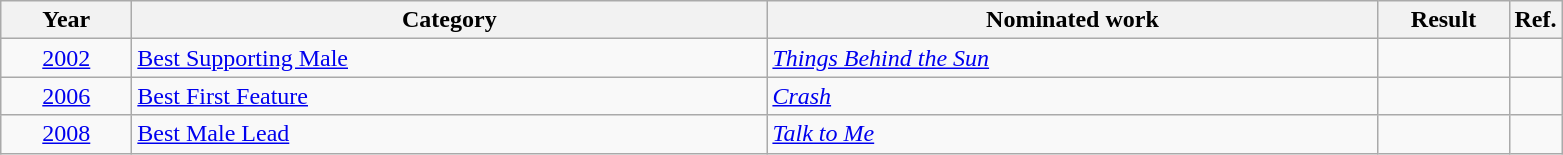<table class=wikitable>
<tr>
<th scope="col" style="width:5em;">Year</th>
<th scope="col" style="width:26em;">Category</th>
<th scope="col" style="width:25em;">Nominated work</th>
<th scope="col" style="width:5em;">Result</th>
<th>Ref.</th>
</tr>
<tr>
<td style="text-align:center;"><a href='#'>2002</a></td>
<td><a href='#'>Best Supporting Male</a></td>
<td><em><a href='#'>Things Behind the Sun</a></em></td>
<td></td>
<td style="text-align:center;"></td>
</tr>
<tr>
<td style="text-align:center;"><a href='#'>2006</a></td>
<td><a href='#'>Best First Feature</a></td>
<td><em><a href='#'>Crash</a></em></td>
<td></td>
<td style="text-align:center;"></td>
</tr>
<tr>
<td style="text-align:center;"><a href='#'>2008</a></td>
<td><a href='#'>Best Male Lead</a></td>
<td><em><a href='#'>Talk to Me</a></em></td>
<td></td>
<td style="text-align:center;"></td>
</tr>
</table>
